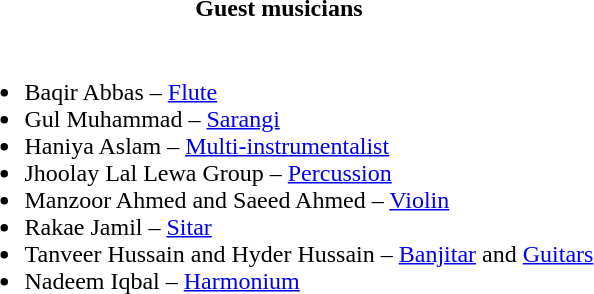<table>
<tr>
<th>Guest musicians</th>
</tr>
<tr>
<td><br><ul><li>Baqir Abbas – <a href='#'>Flute</a></li><li>Gul Muhammad – <a href='#'>Sarangi</a></li><li>Haniya Aslam – <a href='#'>Multi-instrumentalist</a></li><li>Jhoolay Lal Lewa Group – <a href='#'>Percussion</a></li><li>Manzoor Ahmed and Saeed Ahmed – <a href='#'>Violin</a></li><li>Rakae Jamil – <a href='#'>Sitar</a></li><li>Tanveer Hussain and Hyder Hussain – <a href='#'>Banjitar</a> and <a href='#'>Guitars</a></li><li>Nadeem Iqbal – <a href='#'>Harmonium</a></li></ul></td>
</tr>
</table>
